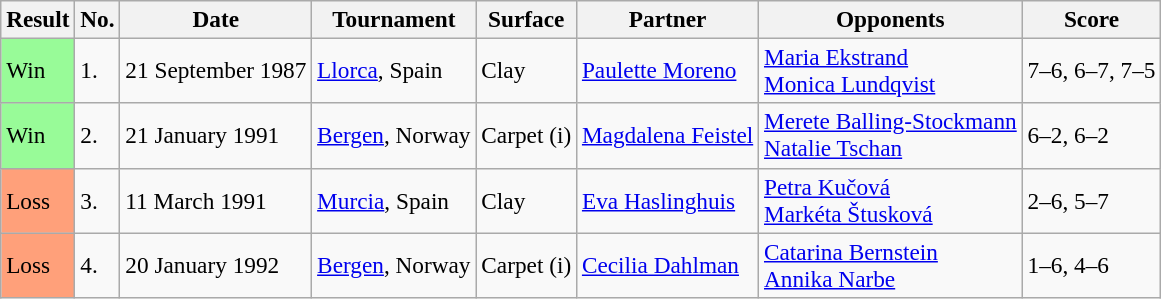<table class="sortable wikitable" style="font-size:97%;">
<tr>
<th>Result</th>
<th>No.</th>
<th>Date</th>
<th>Tournament</th>
<th>Surface</th>
<th>Partner</th>
<th>Opponents</th>
<th>Score</th>
</tr>
<tr>
<td style="background:#98fb98;">Win</td>
<td>1.</td>
<td>21 September 1987</td>
<td><a href='#'>Llorca</a>, Spain</td>
<td>Clay</td>
<td> <a href='#'>Paulette Moreno</a></td>
<td> <a href='#'>Maria Ekstrand</a> <br>  <a href='#'>Monica Lundqvist</a></td>
<td>7–6, 6–7, 7–5</td>
</tr>
<tr>
<td style="background:#98fb98;">Win</td>
<td>2.</td>
<td>21 January 1991</td>
<td><a href='#'>Bergen</a>, Norway</td>
<td>Carpet (i)</td>
<td> <a href='#'>Magdalena Feistel</a></td>
<td> <a href='#'>Merete Balling-Stockmann</a> <br>  <a href='#'>Natalie Tschan</a></td>
<td>6–2, 6–2</td>
</tr>
<tr>
<td style="background:#ffa07a;">Loss</td>
<td>3.</td>
<td>11 March 1991</td>
<td><a href='#'>Murcia</a>, Spain</td>
<td>Clay</td>
<td> <a href='#'>Eva Haslinghuis</a></td>
<td> <a href='#'>Petra Kučová</a> <br>  <a href='#'>Markéta Štusková</a></td>
<td>2–6, 5–7</td>
</tr>
<tr>
<td style="background:#ffa07a;">Loss</td>
<td>4.</td>
<td>20 January 1992</td>
<td><a href='#'>Bergen</a>, Norway</td>
<td>Carpet (i)</td>
<td> <a href='#'>Cecilia Dahlman</a></td>
<td> <a href='#'>Catarina Bernstein</a> <br>  <a href='#'>Annika Narbe</a></td>
<td>1–6, 4–6</td>
</tr>
</table>
